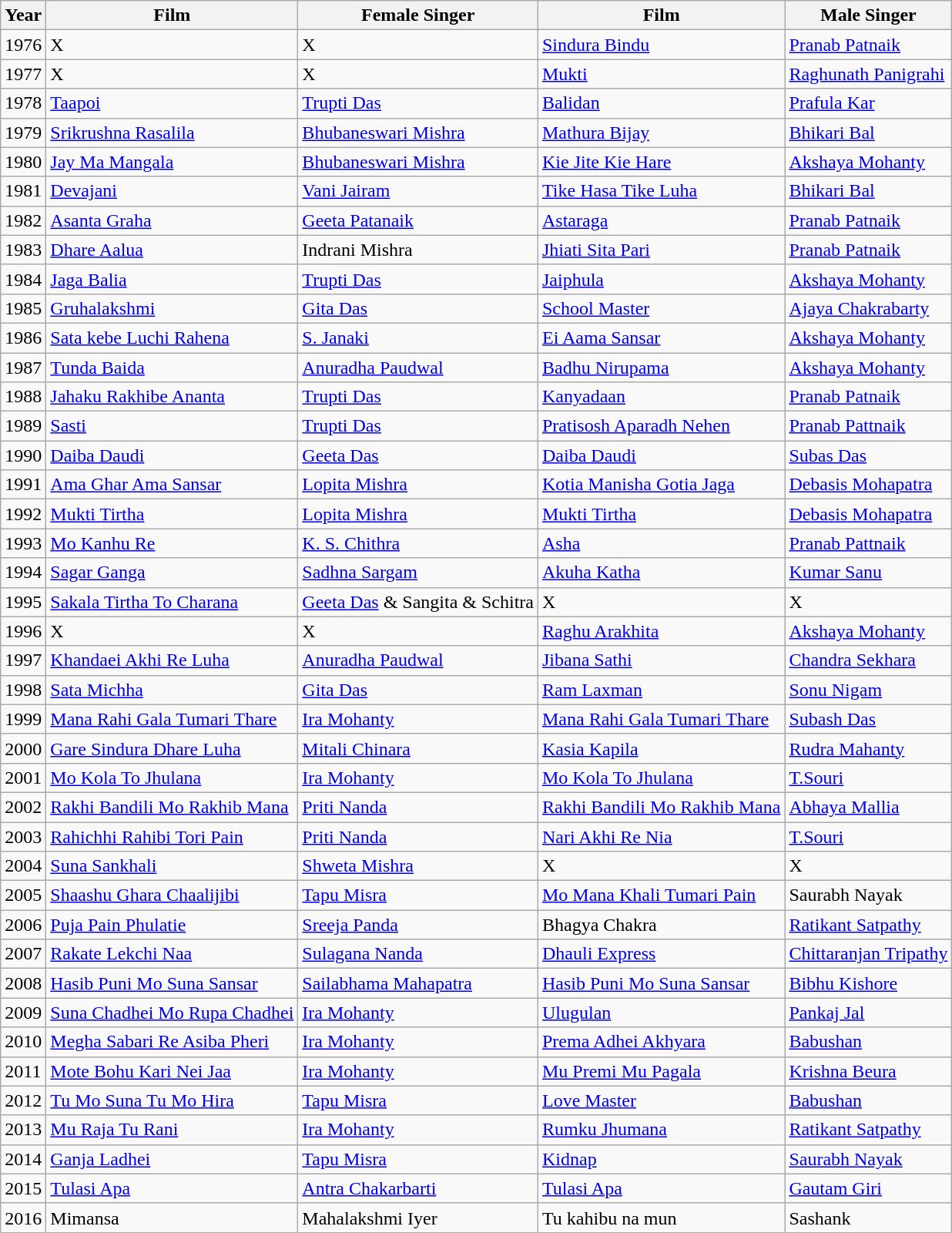<table class="wikitable sortable">
<tr>
<th>Year</th>
<th>Film</th>
<th>Female Singer</th>
<th>Film</th>
<th>Male Singer</th>
</tr>
<tr>
<td>1976</td>
<td>X</td>
<td>X</td>
<td><a href='#'>Sindura Bindu</a></td>
<td><a href='#'>Pranab Patnaik</a></td>
</tr>
<tr>
<td>1977</td>
<td>X</td>
<td>X</td>
<td><a href='#'>Mukti</a></td>
<td><a href='#'>Raghunath Panigrahi</a></td>
</tr>
<tr>
<td>1978</td>
<td><a href='#'>Taapoi</a></td>
<td><a href='#'>Trupti Das</a></td>
<td><a href='#'>Balidan</a></td>
<td><a href='#'>Prafula Kar</a></td>
</tr>
<tr>
<td>1979</td>
<td><a href='#'>Srikrushna Rasalila</a></td>
<td><a href='#'>Bhubaneswari Mishra</a></td>
<td><a href='#'>Mathura Bijay</a></td>
<td><a href='#'>Bhikari Bal</a></td>
</tr>
<tr>
<td>1980</td>
<td><a href='#'>Jay Ma Mangala</a></td>
<td><a href='#'>Bhubaneswari Mishra</a></td>
<td><a href='#'>Kie Jite Kie Hare</a></td>
<td><a href='#'>Akshaya Mohanty</a></td>
</tr>
<tr>
<td>1981</td>
<td><a href='#'>Devajani</a></td>
<td><a href='#'>Vani Jairam</a></td>
<td><a href='#'>Tike Hasa Tike Luha</a></td>
<td><a href='#'>Bhikari Bal</a></td>
</tr>
<tr>
<td>1982</td>
<td><a href='#'>Asanta Graha</a></td>
<td><a href='#'>Geeta Patanaik</a></td>
<td><a href='#'>Astaraga</a></td>
<td><a href='#'>Pranab Patnaik</a></td>
</tr>
<tr>
<td>1983</td>
<td><a href='#'>Dhare Aalua</a></td>
<td>Indrani Mishra</td>
<td><a href='#'>Jhiati Sita Pari</a></td>
<td><a href='#'>Pranab Patnaik</a></td>
</tr>
<tr>
<td>1984</td>
<td><a href='#'>Jaga Balia</a></td>
<td><a href='#'>Trupti Das</a></td>
<td><a href='#'>Jaiphula</a></td>
<td><a href='#'>Akshaya Mohanty</a></td>
</tr>
<tr>
<td>1985</td>
<td><a href='#'>Gruhalakshmi</a></td>
<td><a href='#'>Gita Das</a></td>
<td><a href='#'>School Master</a></td>
<td><a href='#'>Ajaya Chakrabarty</a></td>
</tr>
<tr>
<td>1986</td>
<td><a href='#'>Sata kebe Luchi Rahena</a></td>
<td><a href='#'>S. Janaki</a></td>
<td><a href='#'>Ei Aama Sansar</a></td>
<td><a href='#'>Akshaya Mohanty</a></td>
</tr>
<tr>
<td>1987</td>
<td><a href='#'>Tunda Baida</a></td>
<td><a href='#'>Anuradha Paudwal</a></td>
<td><a href='#'>Badhu Nirupama</a></td>
<td><a href='#'>Akshaya Mohanty</a></td>
</tr>
<tr>
<td>1988</td>
<td><a href='#'>Jahaku Rakhibe Ananta</a></td>
<td><a href='#'>Trupti Das</a></td>
<td><a href='#'>Kanyadaan</a></td>
<td><a href='#'>Pranab Patnaik</a></td>
</tr>
<tr>
<td>1989</td>
<td><a href='#'>Sasti</a></td>
<td><a href='#'>Trupti Das</a></td>
<td><a href='#'>Pratisosh Aparadh Nehen</a></td>
<td><a href='#'>Pranab Pattnaik</a></td>
</tr>
<tr>
<td>1990</td>
<td><a href='#'>Daiba Daudi</a></td>
<td><a href='#'>Geeta Das</a></td>
<td><a href='#'>Daiba Daudi</a></td>
<td><a href='#'>Subas Das</a></td>
</tr>
<tr>
<td>1991</td>
<td><a href='#'>Ama Ghar Ama Sansar</a></td>
<td><a href='#'>Lopita Mishra</a></td>
<td><a href='#'>Kotia Manisha Gotia Jaga</a></td>
<td><a href='#'>Debasis Mohapatra</a></td>
</tr>
<tr>
<td>1992</td>
<td><a href='#'>Mukti Tirtha</a></td>
<td><a href='#'>Lopita Mishra</a></td>
<td><a href='#'>Mukti Tirtha</a></td>
<td><a href='#'>Debasis Mohapatra</a></td>
</tr>
<tr>
<td>1993</td>
<td><a href='#'>Mo Kanhu Re</a></td>
<td><a href='#'>K. S. Chithra</a></td>
<td><a href='#'>Asha</a></td>
<td><a href='#'>Pranab Pattnaik</a></td>
</tr>
<tr>
<td>1994</td>
<td><a href='#'>Sagar Ganga</a></td>
<td><a href='#'>Sadhna Sargam</a></td>
<td><a href='#'>Akuha Katha</a></td>
<td><a href='#'>Kumar Sanu</a></td>
</tr>
<tr>
<td>1995</td>
<td><a href='#'>Sakala Tirtha To Charana</a></td>
<td><a href='#'>Geeta Das</a> & Sangita & Schitra</td>
<td>X</td>
<td>X</td>
</tr>
<tr>
<td>1996</td>
<td>X</td>
<td>X</td>
<td><a href='#'>Raghu Arakhita</a></td>
<td><a href='#'>Akshaya Mohanty</a></td>
</tr>
<tr>
<td>1997</td>
<td><a href='#'>Khandaei Akhi Re Luha</a></td>
<td><a href='#'>Anuradha Paudwal</a></td>
<td><a href='#'>Jibana Sathi</a></td>
<td><a href='#'>Chandra Sekhara</a></td>
</tr>
<tr>
<td>1998</td>
<td><a href='#'>Sata Michha</a></td>
<td><a href='#'>Gita Das</a></td>
<td><a href='#'>Ram Laxman</a></td>
<td><a href='#'>Sonu Nigam</a></td>
</tr>
<tr>
<td>1999</td>
<td><a href='#'>Mana Rahi Gala Tumari Thare</a></td>
<td><a href='#'>Ira Mohanty</a></td>
<td><a href='#'>Mana Rahi Gala Tumari Thare</a></td>
<td><a href='#'>Subash Das</a></td>
</tr>
<tr>
<td>2000</td>
<td><a href='#'>Gare Sindura Dhare Luha</a></td>
<td><a href='#'>Mitali Chinara</a></td>
<td><a href='#'>Kasia Kapila</a></td>
<td><a href='#'>Rudra Mahanty</a></td>
</tr>
<tr>
<td>2001</td>
<td><a href='#'>Mo Kola To Jhulana</a></td>
<td><a href='#'>Ira Mohanty</a></td>
<td><a href='#'>Mo Kola To Jhulana</a></td>
<td><a href='#'>T.Souri</a></td>
</tr>
<tr>
<td>2002</td>
<td><a href='#'>Rakhi Bandili Mo Rakhib Mana</a></td>
<td><a href='#'>Priti Nanda</a></td>
<td><a href='#'>Rakhi Bandili Mo Rakhib Mana</a></td>
<td><a href='#'>Abhaya Mallia</a></td>
</tr>
<tr>
<td>2003</td>
<td><a href='#'>Rahichhi Rahibi Tori Pain</a></td>
<td><a href='#'>Priti Nanda</a></td>
<td><a href='#'>Nari Akhi Re Nia</a></td>
<td><a href='#'>T.Souri</a></td>
</tr>
<tr>
<td>2004</td>
<td><a href='#'>Suna Sankhali</a></td>
<td><a href='#'>Shweta Mishra</a></td>
<td>X</td>
<td>X</td>
</tr>
<tr>
<td>2005</td>
<td><a href='#'>Shaashu Ghara Chaalijibi</a></td>
<td><a href='#'>Tapu Misra</a></td>
<td><a href='#'>Mo Mana Khali Tumari Pain</a></td>
<td>Saurabh Nayak</td>
</tr>
<tr>
<td>2006</td>
<td><a href='#'>Puja Pain Phulatie</a></td>
<td><a href='#'>Sreeja Panda</a></td>
<td>Bhagya Chakra</td>
<td><a href='#'>Ratikant Satpathy</a></td>
</tr>
<tr>
<td>2007</td>
<td><a href='#'>Rakate Lekchi Naa</a></td>
<td><a href='#'>Sulagana Nanda</a></td>
<td><a href='#'>Dhauli Express</a></td>
<td><a href='#'>Chittaranjan Tripathy</a></td>
</tr>
<tr>
<td>2008</td>
<td><a href='#'>Hasib Puni Mo Suna Sansar</a></td>
<td><a href='#'>Sailabhama Mahapatra</a></td>
<td><a href='#'>Hasib Puni Mo Suna Sansar</a></td>
<td><a href='#'>Bibhu Kishore</a></td>
</tr>
<tr>
<td>2009</td>
<td><a href='#'>Suna Chadhei Mo Rupa Chadhei</a></td>
<td><a href='#'>Ira Mohanty</a></td>
<td><a href='#'>Ulugulan</a></td>
<td><a href='#'>Pankaj Jal</a></td>
</tr>
<tr>
<td>2010</td>
<td><a href='#'>Megha Sabari Re Asiba Pheri</a></td>
<td><a href='#'>Ira Mohanty</a></td>
<td><a href='#'>Prema Adhei Akhyara</a></td>
<td><a href='#'>Babushan</a></td>
</tr>
<tr>
<td>2011</td>
<td><a href='#'>Mote Bohu Kari Nei Jaa</a></td>
<td><a href='#'>Ira Mohanty</a></td>
<td><a href='#'>Mu Premi Mu Pagala</a></td>
<td><a href='#'>Krishna Beura</a></td>
</tr>
<tr>
<td>2012</td>
<td><a href='#'>Tu Mo Suna Tu Mo Hira</a></td>
<td><a href='#'>Tapu Misra</a></td>
<td><a href='#'>Love Master</a></td>
<td><a href='#'>Babushan</a></td>
</tr>
<tr>
<td>2013</td>
<td><a href='#'>Mu Raja Tu Rani</a></td>
<td><a href='#'>Ira Mohanty</a></td>
<td><a href='#'>Rumku Jhumana</a></td>
<td><a href='#'>Ratikant Satpathy</a></td>
</tr>
<tr>
<td>2014</td>
<td><a href='#'>Ganja Ladhei</a></td>
<td><a href='#'>Tapu Misra</a></td>
<td><a href='#'>Kidnap</a></td>
<td><a href='#'>Saurabh Nayak</a></td>
</tr>
<tr>
<td>2015</td>
<td><a href='#'>Tulasi Apa</a></td>
<td><a href='#'>Antra Chakarbarti</a></td>
<td><a href='#'>Tulasi Apa</a></td>
<td><a href='#'>Gautam Giri</a></td>
</tr>
<tr>
<td>2016</td>
<td>Mimansa</td>
<td>Mahalakshmi Iyer</td>
<td>Tu kahibu na mun</td>
<td>Sashank</td>
</tr>
</table>
